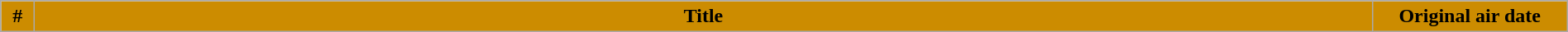<table class="wikitable plainrowheaders" style="width:100%; margin:auto; background:#FFFFFF;">
<tr>
<th style="background-color:#CC8C00;" width="20">#</th>
<th style="background-color:#CC8C00;">Title</th>
<th style="background-color:#CC8C00;" width="150">Original air date<br>























</th>
</tr>
</table>
